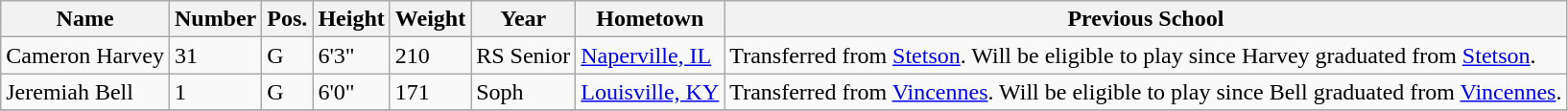<table class="wikitable sortable" border="1">
<tr>
<th>Name</th>
<th>Number</th>
<th>Pos.</th>
<th>Height</th>
<th>Weight</th>
<th>Year</th>
<th>Hometown</th>
<th class="unsortable">Previous School</th>
</tr>
<tr>
<td>Cameron Harvey</td>
<td>31</td>
<td>G</td>
<td>6'3"</td>
<td>210</td>
<td>RS Senior</td>
<td><a href='#'>Naperville, IL</a></td>
<td>Transferred from <a href='#'>Stetson</a>. Will be eligible to play since Harvey graduated from <a href='#'>Stetson</a>.</td>
</tr>
<tr>
<td>Jeremiah Bell</td>
<td>1</td>
<td>G</td>
<td>6'0"</td>
<td>171</td>
<td>Soph</td>
<td><a href='#'>Louisville, KY</a></td>
<td>Transferred from <a href='#'>Vincennes</a>. Will be eligible to play since Bell graduated from <a href='#'>Vincennes</a>.</td>
</tr>
<tr>
</tr>
</table>
